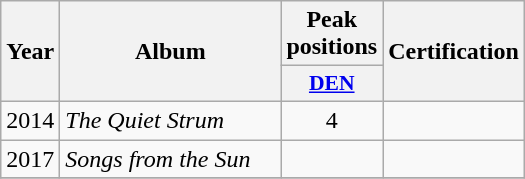<table class="wikitable">
<tr>
<th rowspan="2" style="text-align:center; width:10px;">Year</th>
<th rowspan="2" style="text-align:center; width:140px;">Album</th>
<th style="text-align:center; width:20px;">Peak positions</th>
<th rowspan="2" style="text-align:center; width:70px;">Certification</th>
</tr>
<tr>
<th scope="col" style="width:3em;font-size:90%;"><a href='#'>DEN</a><br></th>
</tr>
<tr>
<td style="text-align:center;">2014</td>
<td><em>The Quiet Strum</em></td>
<td style="text-align:center;">4</td>
<td style="text-align:center;"></td>
</tr>
<tr>
<td style="text-align:center;">2017</td>
<td><em>Songs from the Sun</em></td>
<td style="text-align:center;"></td>
<td style="text-align:center;"></td>
</tr>
<tr>
</tr>
</table>
